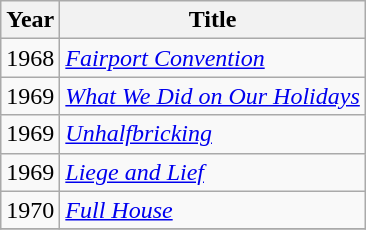<table class="wikitable">
<tr>
<th scope="col">Year</th>
<th scope="col">Title</th>
</tr>
<tr>
<td>1968</td>
<td><em><a href='#'>Fairport Convention</a></em></td>
</tr>
<tr>
<td>1969</td>
<td><em><a href='#'>What We Did on Our Holidays</a></em></td>
</tr>
<tr>
<td>1969</td>
<td><em><a href='#'>Unhalfbricking</a></em></td>
</tr>
<tr>
<td>1969</td>
<td><em><a href='#'>Liege and Lief</a></em></td>
</tr>
<tr>
<td>1970</td>
<td><em><a href='#'>Full House</a></em></td>
</tr>
<tr>
</tr>
</table>
